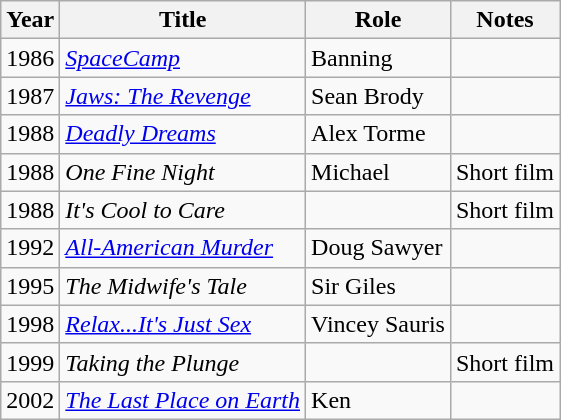<table class="wikitable sortable">
<tr>
<th>Year</th>
<th>Title</th>
<th>Role</th>
<th class="unsortable">Notes</th>
</tr>
<tr>
<td>1986</td>
<td><em><a href='#'>SpaceCamp</a></em></td>
<td>Banning</td>
<td></td>
</tr>
<tr>
<td>1987</td>
<td><em><a href='#'>Jaws: The Revenge</a></em></td>
<td>Sean Brody</td>
<td></td>
</tr>
<tr>
<td>1988</td>
<td><em><a href='#'>Deadly Dreams</a></em></td>
<td>Alex Torme</td>
<td></td>
</tr>
<tr>
<td>1988</td>
<td><em>One Fine Night</em></td>
<td>Michael</td>
<td>Short film</td>
</tr>
<tr>
<td>1988</td>
<td><em>It's Cool to Care</em></td>
<td></td>
<td>Short film</td>
</tr>
<tr>
<td>1992</td>
<td><em><a href='#'>All-American Murder</a></em></td>
<td>Doug Sawyer</td>
<td></td>
</tr>
<tr>
<td>1995</td>
<td><em>The Midwife's Tale</em></td>
<td>Sir Giles</td>
<td></td>
</tr>
<tr>
<td>1998</td>
<td><em><a href='#'>Relax...It's Just Sex</a></em></td>
<td>Vincey Sauris</td>
<td></td>
</tr>
<tr>
<td>1999</td>
<td><em>Taking the Plunge</em></td>
<td></td>
<td>Short film</td>
</tr>
<tr>
<td>2002</td>
<td><em><a href='#'>The Last Place on Earth</a></em></td>
<td>Ken</td>
<td></td>
</tr>
</table>
